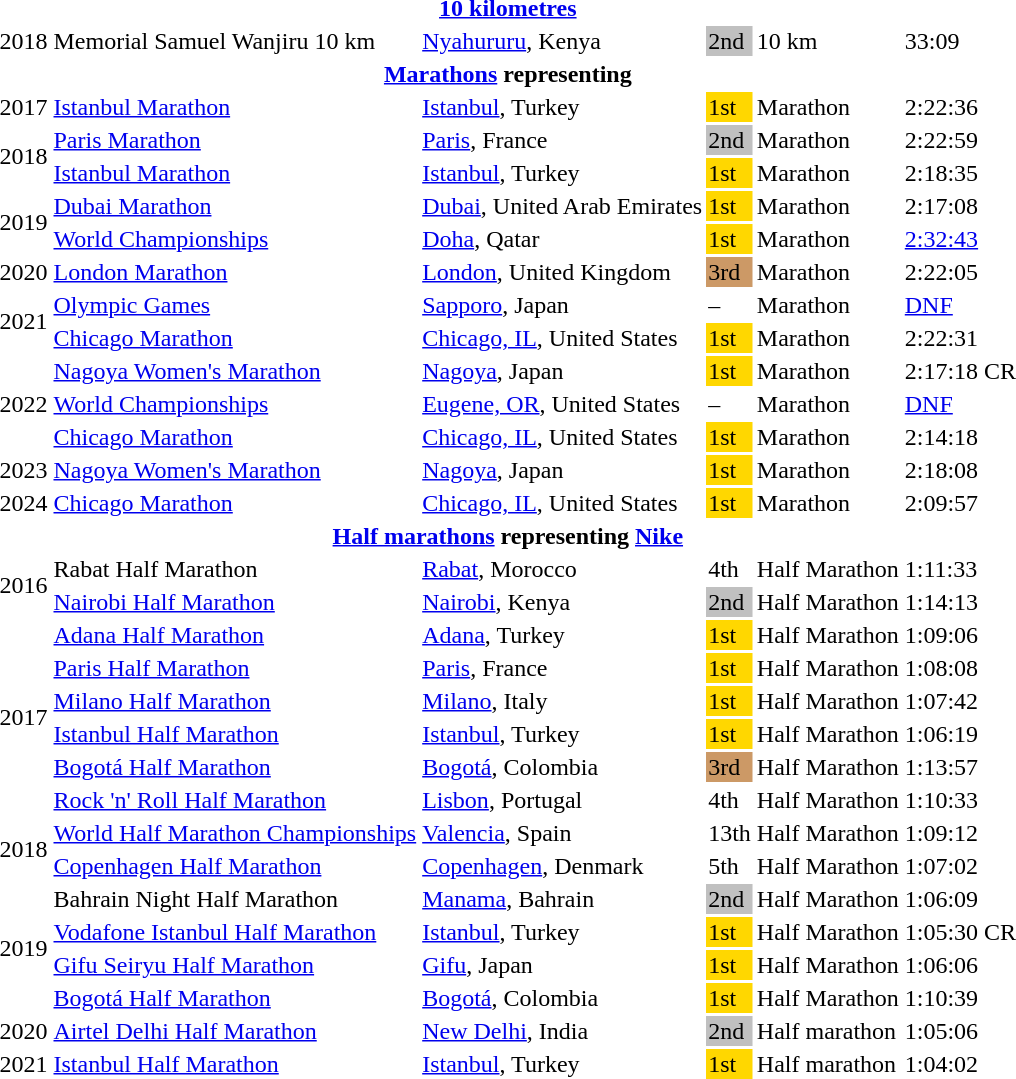<table>
<tr>
<th colspan="6"><a href='#'>10 kilometres</a></th>
</tr>
<tr>
<td>2018</td>
<td>Memorial Samuel Wanjiru 10 km</td>
<td><a href='#'>Nyahururu</a>, Kenya</td>
<td bgcolor=silver>2nd</td>
<td>10 km</td>
<td>33:09</td>
</tr>
<tr>
<th colspan="6"><a href='#'>Marathons</a> representing </th>
</tr>
<tr>
<td rowspan=1>2017</td>
<td><a href='#'>Istanbul Marathon</a></td>
<td><a href='#'>Istanbul</a>, Turkey</td>
<td bgcolor=gold>1st</td>
<td>Marathon</td>
<td>2:22:36</td>
</tr>
<tr>
<td rowspan=2>2018</td>
<td><a href='#'>Paris Marathon</a></td>
<td><a href='#'>Paris</a>, France</td>
<td bgcolor=silver>2nd</td>
<td>Marathon</td>
<td>2:22:59</td>
</tr>
<tr>
<td><a href='#'>Istanbul Marathon</a></td>
<td><a href='#'>Istanbul</a>, Turkey</td>
<td bgcolor=gold>1st</td>
<td>Marathon</td>
<td>2:18:35 </td>
</tr>
<tr>
<td rowspan=2>2019</td>
<td><a href='#'>Dubai Marathon</a></td>
<td><a href='#'>Dubai</a>, United Arab Emirates</td>
<td bgcolor=gold>1st</td>
<td>Marathon</td>
<td>2:17:08</td>
</tr>
<tr>
<td><a href='#'>World Championships</a></td>
<td><a href='#'>Doha</a>, Qatar</td>
<td bgcolor=gold>1st</td>
<td>Marathon</td>
<td><a href='#'>2:32:43</a></td>
</tr>
<tr>
<td>2020</td>
<td><a href='#'>London Marathon</a></td>
<td><a href='#'>London</a>, United Kingdom</td>
<td bgcolor=cc9966>3rd</td>
<td>Marathon</td>
<td>2:22:05</td>
</tr>
<tr>
<td rowspan=2>2021</td>
<td><a href='#'>Olympic Games</a></td>
<td><a href='#'>Sapporo</a>, Japan</td>
<td>–</td>
<td>Marathon</td>
<td><a href='#'>DNF</a></td>
</tr>
<tr>
<td><a href='#'>Chicago Marathon</a></td>
<td><a href='#'>Chicago, IL</a>, United States</td>
<td bgcolor=gold>1st</td>
<td>Marathon</td>
<td>2:22:31</td>
</tr>
<tr>
<td rowspan=3>2022</td>
<td><a href='#'>Nagoya Women's Marathon</a></td>
<td><a href='#'>Nagoya</a>, Japan</td>
<td bgcolor=gold>1st</td>
<td>Marathon</td>
<td>2:17:18 CR</td>
</tr>
<tr>
<td><a href='#'>World Championships</a></td>
<td><a href='#'>Eugene, OR</a>, United States</td>
<td>–</td>
<td>Marathon</td>
<td><a href='#'>DNF</a></td>
</tr>
<tr>
<td><a href='#'>Chicago Marathon</a></td>
<td><a href='#'>Chicago, IL</a>, United States</td>
<td bgcolor=gold>1st</td>
<td>Marathon</td>
<td>2:14:18</td>
</tr>
<tr>
<td>2023</td>
<td><a href='#'>Nagoya Women's Marathon</a></td>
<td><a href='#'>Nagoya</a>, Japan</td>
<td bgcolor=gold>1st</td>
<td>Marathon</td>
<td>2:18:08</td>
</tr>
<tr>
<td>2024</td>
<td><a href='#'>Chicago Marathon</a></td>
<td><a href='#'>Chicago, IL</a>, United States</td>
<td bgcolor=gold>1st</td>
<td>Marathon</td>
<td>2:09:57 </td>
</tr>
<tr>
<th colspan="6"><a href='#'>Half marathons</a> representing <a href='#'>Nike</a></th>
</tr>
<tr>
<td rowspan=2>2016</td>
<td>Rabat Half Marathon</td>
<td><a href='#'>Rabat</a>, Morocco</td>
<td>4th</td>
<td>Half Marathon</td>
<td>1:11:33</td>
</tr>
<tr>
<td><a href='#'>Nairobi Half Marathon</a></td>
<td><a href='#'>Nairobi</a>, Kenya</td>
<td bgcolor=silver>2nd</td>
<td>Half Marathon</td>
<td>1:14:13</td>
</tr>
<tr>
<td rowspan=6>2017</td>
<td><a href='#'>Adana Half Marathon</a></td>
<td><a href='#'>Adana</a>, Turkey</td>
<td bgcolor=gold>1st</td>
<td>Half Marathon</td>
<td>1:09:06</td>
</tr>
<tr>
<td><a href='#'>Paris Half Marathon</a></td>
<td><a href='#'>Paris</a>, France</td>
<td bgcolor=gold>1st</td>
<td>Half Marathon</td>
<td>1:08:08</td>
</tr>
<tr>
<td><a href='#'>Milano Half Marathon</a></td>
<td><a href='#'>Milano</a>, Italy</td>
<td bgcolor=gold>1st</td>
<td>Half Marathon</td>
<td>1:07:42</td>
</tr>
<tr>
<td><a href='#'>Istanbul Half Marathon</a></td>
<td><a href='#'>Istanbul</a>, Turkey</td>
<td bgcolor=gold>1st</td>
<td>Half Marathon</td>
<td>1:06:19</td>
</tr>
<tr>
<td><a href='#'>Bogotá Half Marathon</a></td>
<td><a href='#'>Bogotá</a>, Colombia</td>
<td bgcolor=cc9966>3rd</td>
<td>Half Marathon</td>
<td>1:13:57</td>
</tr>
<tr>
<td><a href='#'>Rock 'n' Roll Half Marathon</a></td>
<td><a href='#'>Lisbon</a>, Portugal</td>
<td>4th</td>
<td>Half Marathon</td>
<td>1:10:33</td>
</tr>
<tr>
<td rowspan=2>2018</td>
<td><a href='#'>World Half Marathon Championships</a></td>
<td><a href='#'>Valencia</a>, Spain</td>
<td>13th</td>
<td>Half Marathon</td>
<td>1:09:12</td>
</tr>
<tr>
<td><a href='#'>Copenhagen Half Marathon</a></td>
<td><a href='#'>Copenhagen</a>, Denmark</td>
<td>5th</td>
<td>Half Marathon</td>
<td>1:07:02</td>
</tr>
<tr>
<td rowspan=4>2019</td>
<td>Bahrain Night Half Marathon</td>
<td><a href='#'>Manama</a>, Bahrain</td>
<td bgcolor=silver>2nd</td>
<td>Half Marathon</td>
<td>1:06:09</td>
</tr>
<tr>
<td><a href='#'>Vodafone Istanbul Half Marathon</a></td>
<td><a href='#'>Istanbul</a>, Turkey</td>
<td bgcolor=gold>1st</td>
<td>Half Marathon</td>
<td>1:05:30 CR</td>
</tr>
<tr>
<td><a href='#'>Gifu Seiryu Half Marathon</a></td>
<td><a href='#'>Gifu</a>, Japan</td>
<td bgcolor=gold>1st</td>
<td>Half Marathon</td>
<td>1:06:06</td>
</tr>
<tr>
<td><a href='#'>Bogotá Half Marathon</a></td>
<td><a href='#'>Bogotá</a>, Colombia</td>
<td bgcolor=gold>1st</td>
<td>Half Marathon</td>
<td>1:10:39</td>
</tr>
<tr>
<td>2020</td>
<td><a href='#'>Airtel Delhi Half Marathon</a></td>
<td><a href='#'>New Delhi</a>, India</td>
<td bgcolor=silver>2nd</td>
<td>Half marathon</td>
<td>1:05:06</td>
</tr>
<tr>
<td>2021</td>
<td><a href='#'>Istanbul Half Marathon</a></td>
<td><a href='#'>Istanbul</a>, Turkey</td>
<td bgcolor=gold>1st</td>
<td>Half marathon</td>
<td>1:04:02 <strong></strong></td>
</tr>
</table>
